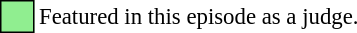<table class="toccolours" style="font-size: 95%; float: left; white-space: nowrap">
<tr>
<td style="background:lightgreen; border:1px solid black">     </td>
<td>Featured in this episode as a judge.</td>
</tr>
<tr>
</tr>
</table>
